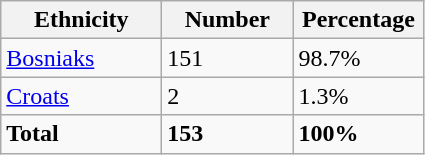<table class="wikitable">
<tr>
<th width="100px">Ethnicity</th>
<th width="80px">Number</th>
<th width="80px">Percentage</th>
</tr>
<tr>
<td><a href='#'>Bosniaks</a></td>
<td>151</td>
<td>98.7%</td>
</tr>
<tr>
<td><a href='#'>Croats</a></td>
<td>2</td>
<td>1.3%</td>
</tr>
<tr>
<td><strong>Total</strong></td>
<td><strong>153</strong></td>
<td><strong>100%</strong></td>
</tr>
</table>
